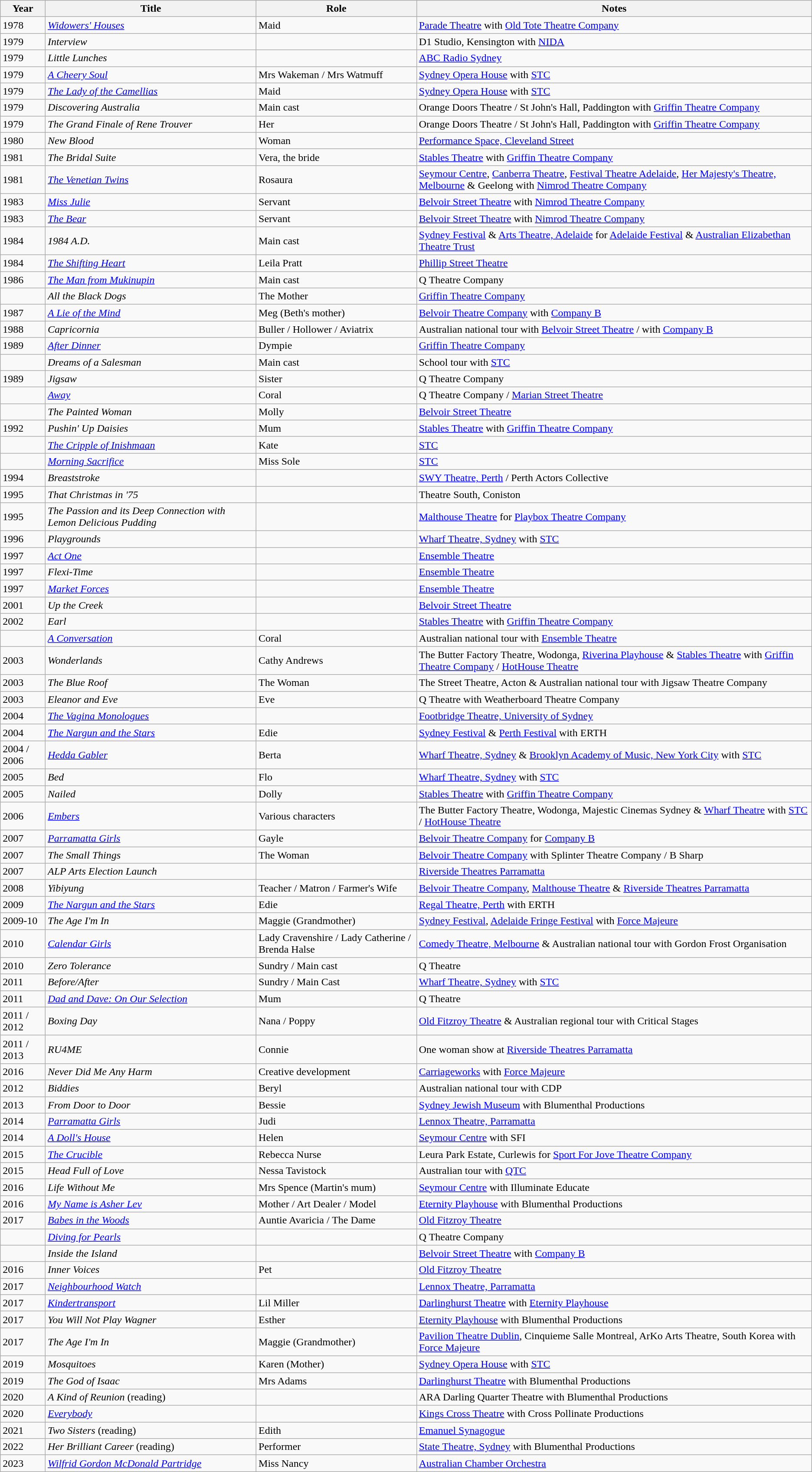<table class="wikitable">
<tr>
<th>Year</th>
<th>Title</th>
<th>Role</th>
<th>Notes</th>
</tr>
<tr>
<td>1978</td>
<td><em><a href='#'>Widowers' Houses</a></em></td>
<td>Maid</td>
<td><a href='#'>Parade Theatre</a> with <a href='#'>Old Tote Theatre Company</a></td>
</tr>
<tr>
<td>1979</td>
<td><em>Interview</em></td>
<td></td>
<td>D1 Studio, Kensington with <a href='#'>NIDA</a></td>
</tr>
<tr>
<td>1979</td>
<td><em>Little Lunches</em></td>
<td></td>
<td><a href='#'>ABC Radio Sydney</a></td>
</tr>
<tr>
<td>1979</td>
<td><em><a href='#'>A Cheery Soul</a></em></td>
<td>Mrs Wakeman / Mrs Watmuff</td>
<td><a href='#'>Sydney Opera House</a> with <a href='#'>STC</a></td>
</tr>
<tr>
<td>1979</td>
<td><em><a href='#'>The Lady of the Camellias</a></em></td>
<td>Maid</td>
<td><a href='#'>Sydney Opera House</a> with <a href='#'>STC</a></td>
</tr>
<tr>
<td>1979</td>
<td><em>Discovering Australia</em></td>
<td>Main cast</td>
<td>Orange Doors Theatre / St John's Hall, Paddington with <a href='#'>Griffin Theatre Company</a></td>
</tr>
<tr>
<td>1979</td>
<td><em>The Grand Finale of Rene Trouver</em></td>
<td>Her</td>
<td>Orange Doors Theatre / St John's Hall, Paddington with <a href='#'>Griffin Theatre Company</a></td>
</tr>
<tr>
<td>1980</td>
<td><em>New Blood</em></td>
<td>Woman</td>
<td><a href='#'>Performance Space, Cleveland Street</a></td>
</tr>
<tr>
<td>1981</td>
<td><em>The Bridal Suite</em></td>
<td>Vera, the bride</td>
<td><a href='#'>Stables Theatre</a> with <a href='#'>Griffin Theatre Company</a></td>
</tr>
<tr>
<td>1981</td>
<td><em><a href='#'>The Venetian Twins</a></em></td>
<td>Rosaura</td>
<td><a href='#'>Seymour Centre</a>, <a href='#'>Canberra Theatre</a>, <a href='#'>Festival Theatre Adelaide</a>, <a href='#'>Her Majesty's Theatre, Melbourne</a> & Geelong with <a href='#'>Nimrod Theatre Company</a></td>
</tr>
<tr>
<td>1983</td>
<td><em><a href='#'>Miss Julie</a></em></td>
<td>Servant</td>
<td><a href='#'>Belvoir Street Theatre</a> with <a href='#'>Nimrod Theatre Company</a></td>
</tr>
<tr>
<td>1983</td>
<td><em><a href='#'>The Bear</a></em></td>
<td>Servant</td>
<td><a href='#'>Belvoir Street Theatre</a> with <a href='#'>Nimrod Theatre Company</a></td>
</tr>
<tr>
<td>1984</td>
<td><em>1984 A.D.</em></td>
<td>Main cast</td>
<td><a href='#'>Sydney Festival</a> & <a href='#'>Arts Theatre, Adelaide</a> for <a href='#'>Adelaide Festival</a> & <a href='#'>Australian Elizabethan Theatre Trust</a></td>
</tr>
<tr>
<td>1984</td>
<td><em><a href='#'>The Shifting Heart</a></em></td>
<td>Leila Pratt</td>
<td><a href='#'>Phillip Street Theatre</a></td>
</tr>
<tr>
<td>1986</td>
<td><em><a href='#'>The Man from Mukinupin</a></em></td>
<td>Main cast</td>
<td>Q Theatre Company</td>
</tr>
<tr>
<td></td>
<td><em>All the Black Dogs</em></td>
<td>The Mother</td>
<td><a href='#'>Griffin Theatre Company</a></td>
</tr>
<tr>
<td>1987</td>
<td><em><a href='#'>A Lie of the Mind</a></em></td>
<td>Meg (Beth's mother)</td>
<td><a href='#'>Belvoir Theatre Company</a> with <a href='#'>Company B</a></td>
</tr>
<tr>
<td>1988</td>
<td><em>Capricornia</em></td>
<td>Buller / Hollower / Aviatrix</td>
<td>Australian national tour with <a href='#'>Belvoir Street Theatre</a> / with <a href='#'>Company B</a></td>
</tr>
<tr>
<td>1989</td>
<td><em><a href='#'>After Dinner</a></em></td>
<td>Dympie</td>
<td><a href='#'>Griffin Theatre Company</a></td>
</tr>
<tr>
<td></td>
<td><em>Dreams of a Salesman</em></td>
<td>Main cast</td>
<td>School tour with <a href='#'>STC</a></td>
</tr>
<tr>
<td>1989</td>
<td><em>Jigsaw</em></td>
<td>Sister</td>
<td>Q Theatre Company</td>
</tr>
<tr>
<td></td>
<td><em><a href='#'>Away</a></em></td>
<td>Coral</td>
<td>Q Theatre Company / <a href='#'>Marian Street Theatre</a></td>
</tr>
<tr>
<td></td>
<td><em>The Painted Woman</em></td>
<td>Molly</td>
<td><a href='#'>Belvoir Street Theatre</a></td>
</tr>
<tr>
<td>1992</td>
<td><em>Pushin' Up Daisies</em></td>
<td>Mum</td>
<td><a href='#'>Stables Theatre</a> with <a href='#'>Griffin Theatre Company</a></td>
</tr>
<tr>
<td></td>
<td><em><a href='#'>The Cripple of Inishmaan</a></em></td>
<td>Kate</td>
<td><a href='#'>STC</a></td>
</tr>
<tr>
<td></td>
<td><em><a href='#'>Morning Sacrifice</a></em></td>
<td>Miss Sole</td>
<td><a href='#'>STC</a></td>
</tr>
<tr>
<td>1994</td>
<td><em>Breaststroke</em></td>
<td></td>
<td><a href='#'>SWY Theatre, Perth</a> / Perth Actors Collective</td>
</tr>
<tr>
<td>1995</td>
<td><em>That Christmas in '75</em></td>
<td></td>
<td>Theatre South, Coniston</td>
</tr>
<tr>
<td>1995</td>
<td><em>The Passion and its Deep Connection with Lemon Delicious Pudding</em></td>
<td></td>
<td><a href='#'>Malthouse Theatre</a> for <a href='#'>Playbox Theatre Company</a></td>
</tr>
<tr>
<td>1996</td>
<td><em>Playgrounds</em></td>
<td></td>
<td><a href='#'>Wharf Theatre, Sydney</a> with <a href='#'>STC</a></td>
</tr>
<tr>
<td>1997</td>
<td><em><a href='#'>Act One</a></em></td>
<td></td>
<td><a href='#'>Ensemble Theatre</a></td>
</tr>
<tr>
<td>1997</td>
<td><em>Flexi-Time</em></td>
<td></td>
<td><a href='#'>Ensemble Theatre</a></td>
</tr>
<tr>
<td>1997</td>
<td><em><a href='#'>Market Forces</a></em></td>
<td></td>
<td><a href='#'>Ensemble Theatre</a></td>
</tr>
<tr>
<td>2001</td>
<td><em>Up the Creek</em></td>
<td></td>
<td><a href='#'>Belvoir Street Theatre</a></td>
</tr>
<tr>
<td>2002</td>
<td><em>Earl</em></td>
<td></td>
<td><a href='#'>Stables Theatre</a> with <a href='#'>Griffin Theatre Company</a></td>
</tr>
<tr>
<td></td>
<td><em><a href='#'>A Conversation</a></em></td>
<td>Coral</td>
<td>Australian national tour with <a href='#'>Ensemble Theatre</a></td>
</tr>
<tr>
<td>2003</td>
<td><em>Wonderlands</em></td>
<td>Cathy Andrews</td>
<td>The Butter Factory Theatre, Wodonga, <a href='#'>Riverina Playhouse</a> & <a href='#'>Stables Theatre</a> with <a href='#'>Griffin Theatre Company</a> / <a href='#'>HotHouse Theatre</a></td>
</tr>
<tr>
<td>2003</td>
<td><em>The Blue Roof</em></td>
<td>The Woman</td>
<td>The Street Theatre, Acton & Australian national tour with Jigsaw Theatre Company</td>
</tr>
<tr>
<td>2003</td>
<td><em>Eleanor and Eve</em></td>
<td>Eve</td>
<td>Q Theatre with Weatherboard Theatre Company</td>
</tr>
<tr>
<td>2004</td>
<td><em><a href='#'>The Vagina Monologues</a></em></td>
<td></td>
<td><a href='#'>Footbridge Theatre, University of Sydney</a></td>
</tr>
<tr>
<td>2004</td>
<td><em><a href='#'>The Nargun and the Stars</a></em></td>
<td>Edie</td>
<td><a href='#'>Sydney Festival</a> & <a href='#'>Perth Festival</a> with ERTH</td>
</tr>
<tr>
<td>2004 / 2006</td>
<td><em><a href='#'>Hedda Gabler</a></em></td>
<td>Berta</td>
<td><a href='#'>Wharf Theatre, Sydney</a> & <a href='#'>Brooklyn Academy of Music, New York City</a> with <a href='#'>STC</a></td>
</tr>
<tr>
<td>2005</td>
<td><em>Bed</em></td>
<td>Flo</td>
<td><a href='#'>Wharf Theatre, Sydney</a> with <a href='#'>STC</a></td>
</tr>
<tr>
<td>2005</td>
<td><em>Nailed</em></td>
<td>Dolly</td>
<td><a href='#'>Stables Theatre</a> with <a href='#'>Griffin Theatre Company</a></td>
</tr>
<tr>
<td>2006</td>
<td><em><a href='#'>Embers</a></em></td>
<td>Various characters</td>
<td>The Butter Factory Theatre, Wodonga, Majestic Cinemas Sydney & <a href='#'>Wharf Theatre</a> with <a href='#'>STC</a> / <a href='#'>HotHouse Theatre</a></td>
</tr>
<tr>
<td>2007</td>
<td><em><a href='#'>Parramatta Girls</a></em></td>
<td>Gayle</td>
<td><a href='#'>Belvoir Theatre Company</a> for <a href='#'>Company B</a></td>
</tr>
<tr>
<td>2007</td>
<td><em>The Small Things</em></td>
<td>The Woman</td>
<td><a href='#'>Belvoir Theatre Company</a> with Splinter Theatre Company / B Sharp</td>
</tr>
<tr>
<td>2007</td>
<td><em>ALP Arts Election Launch</em></td>
<td></td>
<td><a href='#'>Riverside Theatres Parramatta</a></td>
</tr>
<tr>
<td>2008</td>
<td><em>Yibiyung</em></td>
<td>Teacher / Matron / Farmer's Wife</td>
<td><a href='#'>Belvoir Theatre Company</a>, <a href='#'>Malthouse Theatre</a> & <a href='#'>Riverside Theatres Parramatta</a></td>
</tr>
<tr>
<td>2009</td>
<td><em><a href='#'>The Nargun and the Stars</a></em></td>
<td>Edie</td>
<td><a href='#'>Regal Theatre, Perth</a> with ERTH</td>
</tr>
<tr>
<td>2009-10</td>
<td><em>The Age I'm In</em></td>
<td>Maggie (Grandmother)</td>
<td><a href='#'>Sydney Festival</a>, <a href='#'>Adelaide Fringe Festival</a> with <a href='#'>Force Majeure</a></td>
</tr>
<tr>
<td>2010</td>
<td><em><a href='#'>Calendar Girls</a></em></td>
<td>Lady Cravenshire / Lady Catherine / Brenda Halse</td>
<td><a href='#'>Comedy Theatre, Melbourne</a> & Australian national tour with Gordon Frost Organisation</td>
</tr>
<tr>
<td>2010</td>
<td><em>Zero Tolerance</em></td>
<td>Sundry / Main cast</td>
<td>Q Theatre</td>
</tr>
<tr>
<td>2011</td>
<td><em>Before/After</em></td>
<td>Sundry / Main Cast</td>
<td><a href='#'>Wharf Theatre, Sydney</a> with <a href='#'>STC</a></td>
</tr>
<tr>
<td>2011</td>
<td><em><a href='#'>Dad and Dave: On Our Selection</a></em></td>
<td>Mum</td>
<td>Q Theatre</td>
</tr>
<tr>
<td>2011 / 2012</td>
<td><em>Boxing Day</em></td>
<td>Nana / Poppy</td>
<td><a href='#'>Old Fitzroy Theatre</a> & Australian regional tour with Critical Stages</td>
</tr>
<tr>
<td>2011 / 2013</td>
<td><em>RU4ME</em></td>
<td>Connie</td>
<td>One woman show at <a href='#'>Riverside Theatres Parramatta</a></td>
</tr>
<tr>
<td>2016</td>
<td><em>Never Did Me Any Harm</em></td>
<td>Creative development</td>
<td><a href='#'>Carriageworks</a> with <a href='#'>Force Majeure</a></td>
</tr>
<tr>
<td>2012</td>
<td><em>Biddies</em></td>
<td>Beryl</td>
<td>Australian national tour with CDP</td>
</tr>
<tr>
<td>2013</td>
<td><em>From Door to Door</em></td>
<td>Bessie</td>
<td><a href='#'>Sydney Jewish Museum</a> with Blumenthal Productions</td>
</tr>
<tr>
<td>2014</td>
<td><em><a href='#'>Parramatta Girls</a></em></td>
<td>Judi</td>
<td><a href='#'>Lennox Theatre, Parramatta</a></td>
</tr>
<tr>
<td>2014</td>
<td><em><a href='#'>A Doll's House</a></em></td>
<td>Helen</td>
<td><a href='#'>Seymour Centre</a> with SFI</td>
</tr>
<tr>
<td>2015</td>
<td><em><a href='#'>The Crucible</a></em></td>
<td>Rebecca Nurse</td>
<td>Leura Park Estate, Curlewis for <a href='#'>Sport For Jove Theatre Company</a></td>
</tr>
<tr>
<td>2015</td>
<td><em>Head Full of Love</em></td>
<td>Nessa Tavistock</td>
<td>Australian tour with <a href='#'>QTC</a></td>
</tr>
<tr>
<td>2016</td>
<td><em>Life Without Me</em></td>
<td>Mrs Spence (Martin's mum)</td>
<td><a href='#'>Seymour Centre</a> with Illuminate Educate</td>
</tr>
<tr>
<td>2016</td>
<td><em><a href='#'>My Name is Asher Lev</a></em></td>
<td>Mother / Art Dealer / Model</td>
<td><a href='#'>Eternity Playhouse</a> with Blumenthal Productions</td>
</tr>
<tr>
<td>2017</td>
<td><em><a href='#'>Babes in the Woods</a></em></td>
<td>Auntie Avaricia / The Dame</td>
<td><a href='#'>Old Fitzroy Theatre</a></td>
</tr>
<tr>
<td></td>
<td><em><a href='#'>Diving for Pearls</a></em></td>
<td></td>
<td>Q Theatre Company</td>
</tr>
<tr>
<td></td>
<td><em>Inside the Island</em></td>
<td></td>
<td><a href='#'>Belvoir Street Theatre</a> with <a href='#'>Company B</a></td>
</tr>
<tr>
<td>2016</td>
<td><em>Inner Voices</em></td>
<td>Pet</td>
<td><a href='#'>Old Fitzroy Theatre</a></td>
</tr>
<tr>
<td>2017</td>
<td><em><a href='#'>Neighbourhood Watch</a></em></td>
<td></td>
<td><a href='#'>Lennox Theatre, Parramatta</a></td>
</tr>
<tr>
<td>2017</td>
<td><em><a href='#'>Kindertransport</a></em></td>
<td>Lil Miller</td>
<td><a href='#'>Darlinghurst Theatre</a> with <a href='#'>Eternity Playhouse</a></td>
</tr>
<tr>
<td>2017</td>
<td><em>You Will Not Play Wagner</em></td>
<td>Esther</td>
<td><a href='#'>Eternity Playhouse</a> with Blumenthal Productions</td>
</tr>
<tr>
<td>2017</td>
<td><em>The Age I'm In</em></td>
<td>Maggie (Grandmother)</td>
<td><a href='#'>Pavilion Theatre Dublin</a>, Cinquieme Salle Montreal, ArKo Arts Theatre, South Korea with <a href='#'>Force Majeure</a></td>
</tr>
<tr>
<td>2019</td>
<td><em>Mosquitoes</em></td>
<td>Karen (Mother)</td>
<td><a href='#'>Sydney Opera House</a> with <a href='#'>STC</a></td>
</tr>
<tr>
<td>2019</td>
<td><em>The God of Isaac</em></td>
<td>Mrs Adams</td>
<td><a href='#'>Darlinghurst Theatre</a> with Blumenthal Productions</td>
</tr>
<tr>
<td>2020</td>
<td><em>A Kind of Reunion</em> (reading)</td>
<td></td>
<td>ARA Darling Quarter Theatre with Blumenthal Productions</td>
</tr>
<tr>
<td>2020</td>
<td><em><a href='#'>Everybody</a></em></td>
<td></td>
<td><a href='#'>Kings Cross Theatre</a> with Cross Pollinate Productions</td>
</tr>
<tr>
<td>2021</td>
<td><em>Two Sisters</em> (reading)</td>
<td>Edith</td>
<td><a href='#'>Emanuel Synagogue</a></td>
</tr>
<tr>
<td>2022</td>
<td><em>Her Brilliant Career</em> (reading)</td>
<td>Performer</td>
<td><a href='#'>State Theatre, Sydney</a> with Blumenthal Productions</td>
</tr>
<tr>
<td>2023</td>
<td><em><a href='#'>Wilfrid Gordon McDonald Partridge</a></em></td>
<td>Miss Nancy</td>
<td><a href='#'>Australian Chamber Orchestra</a></td>
</tr>
</table>
